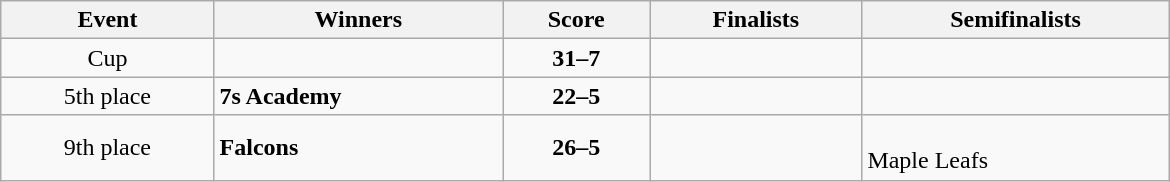<table class="wikitable" width=780 style="text-align: center">
<tr>
<th>Event</th>
<th>Winners</th>
<th>Score</th>
<th>Finalists</th>
<th>Semifinalists</th>
</tr>
<tr>
<td>Cup</td>
<td align=left><strong></strong></td>
<td><strong>31–7</strong></td>
<td align=left></td>
<td align=left><br></td>
</tr>
<tr>
<td>5th place</td>
<td align=left><strong> 7s Academy</strong></td>
<td><strong>22–5</strong></td>
<td align=left></td>
<td align=left><br></td>
</tr>
<tr>
<td>9th place</td>
<td align=left><strong> Falcons</strong></td>
<td><strong>26–5</strong></td>
<td align=left></td>
<td align=left><br> Maple Leafs</td>
</tr>
</table>
